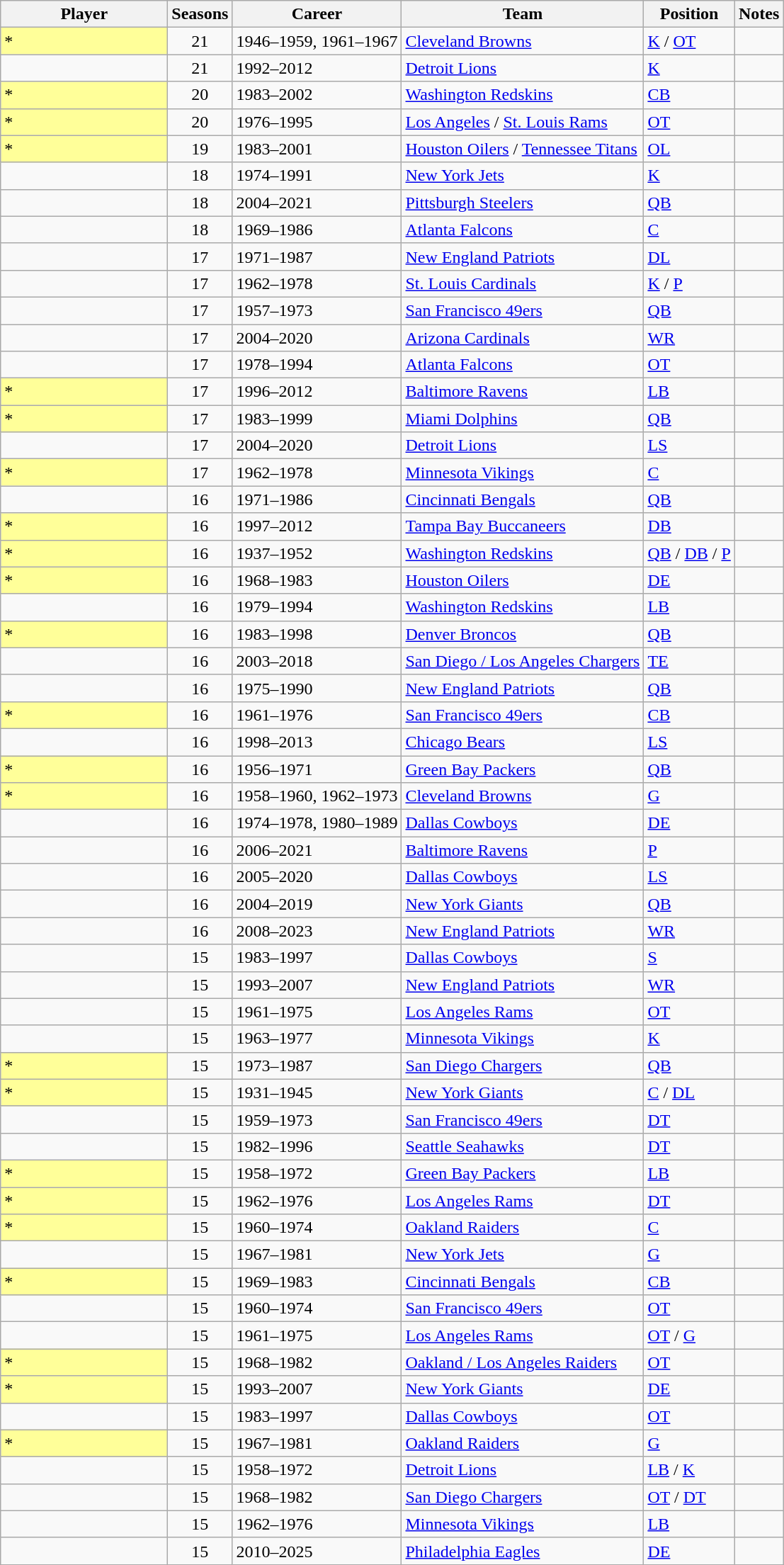<table class="wikitable plainrowheaders sortable">
<tr>
<th scope=col width="150">Player</th>
<th scope=col>Seasons</th>
<th scope=col>Career</th>
<th scope=col>Team</th>
<th scope=col>Position</th>
<th scope=col>Notes</th>
</tr>
<tr>
<td bgcolor="#FFFF99">*</td>
<td align="center">21</td>
<td>1946–1959, 1961–1967</td>
<td><a href='#'>Cleveland Browns</a></td>
<td><a href='#'>K</a> / <a href='#'>OT</a></td>
<td></td>
</tr>
<tr>
<td></td>
<td align="center">21</td>
<td>1992–2012</td>
<td><a href='#'>Detroit Lions</a></td>
<td><a href='#'>K</a></td>
<td></td>
</tr>
<tr>
<td bgcolor="#FFFF99">*</td>
<td align="center">20</td>
<td>1983–2002</td>
<td><a href='#'>Washington Redskins</a></td>
<td><a href='#'>CB</a></td>
<td></td>
</tr>
<tr>
<td bgcolor="#FFFF99">*</td>
<td align="center">20</td>
<td>1976–1995</td>
<td><a href='#'>Los Angeles</a> / <a href='#'>St. Louis Rams</a></td>
<td><a href='#'>OT</a></td>
<td></td>
</tr>
<tr>
<td bgcolor="#FFFF99">*</td>
<td align="center">19</td>
<td>1983–2001</td>
<td><a href='#'>Houston Oilers</a> / <a href='#'>Tennessee Titans</a></td>
<td><a href='#'>OL</a></td>
<td></td>
</tr>
<tr>
<td></td>
<td align="center">18</td>
<td>1974–1991</td>
<td><a href='#'>New York Jets</a></td>
<td><a href='#'>K</a></td>
<td></td>
</tr>
<tr>
<td></td>
<td align="center">18</td>
<td>2004–2021</td>
<td><a href='#'>Pittsburgh Steelers</a></td>
<td><a href='#'>QB</a></td>
<td></td>
</tr>
<tr>
<td></td>
<td align="center">18</td>
<td>1969–1986</td>
<td><a href='#'>Atlanta Falcons</a></td>
<td><a href='#'>C</a></td>
<td></td>
</tr>
<tr>
<td></td>
<td align="center">17</td>
<td>1971–1987</td>
<td><a href='#'>New England Patriots</a></td>
<td><a href='#'>DL</a></td>
<td></td>
</tr>
<tr>
<td></td>
<td align="center">17</td>
<td>1962–1978</td>
<td><a href='#'>St. Louis Cardinals</a></td>
<td><a href='#'>K</a> / <a href='#'>P</a></td>
<td></td>
</tr>
<tr>
<td></td>
<td align="center">17</td>
<td>1957–1973</td>
<td><a href='#'>San Francisco 49ers</a></td>
<td><a href='#'>QB</a></td>
<td></td>
</tr>
<tr>
<td></td>
<td align="center">17</td>
<td>2004–2020</td>
<td><a href='#'>Arizona Cardinals</a></td>
<td><a href='#'>WR</a></td>
<td></td>
</tr>
<tr>
<td></td>
<td align="center">17</td>
<td>1978–1994</td>
<td><a href='#'>Atlanta Falcons</a></td>
<td><a href='#'>OT</a></td>
<td></td>
</tr>
<tr>
<td bgcolor="#FFFF99">*</td>
<td align="center">17</td>
<td>1996–2012</td>
<td><a href='#'>Baltimore Ravens</a></td>
<td><a href='#'>LB</a></td>
<td></td>
</tr>
<tr>
<td bgcolor="#FFFF99">*</td>
<td align="center">17</td>
<td>1983–1999</td>
<td><a href='#'>Miami Dolphins</a></td>
<td><a href='#'>QB</a></td>
<td></td>
</tr>
<tr>
<td></td>
<td align="center">17</td>
<td>2004–2020</td>
<td><a href='#'>Detroit Lions</a></td>
<td><a href='#'>LS</a></td>
<td></td>
</tr>
<tr>
<td bgcolor="#FFFF99">*</td>
<td align="center">17</td>
<td>1962–1978</td>
<td><a href='#'>Minnesota Vikings</a></td>
<td><a href='#'>C</a></td>
<td></td>
</tr>
<tr>
<td></td>
<td align="center">16</td>
<td>1971–1986</td>
<td><a href='#'>Cincinnati Bengals</a></td>
<td><a href='#'>QB</a></td>
<td></td>
</tr>
<tr>
<td bgcolor="#FFFF99">*</td>
<td align="center">16</td>
<td>1997–2012</td>
<td><a href='#'>Tampa Bay Buccaneers</a></td>
<td><a href='#'>DB</a></td>
<td></td>
</tr>
<tr>
<td bgcolor="#FFFF99">*</td>
<td align="center">16</td>
<td>1937–1952</td>
<td><a href='#'>Washington Redskins</a></td>
<td><a href='#'>QB</a> / <a href='#'>DB</a> / <a href='#'>P</a></td>
<td></td>
</tr>
<tr>
<td bgcolor="#FFFF99">*</td>
<td align="center">16</td>
<td>1968–1983</td>
<td><a href='#'>Houston Oilers</a></td>
<td><a href='#'>DE</a></td>
<td></td>
</tr>
<tr>
<td></td>
<td align="center">16</td>
<td>1979–1994</td>
<td><a href='#'>Washington Redskins</a></td>
<td><a href='#'>LB</a></td>
<td></td>
</tr>
<tr>
<td bgcolor="#FFFF99">*</td>
<td align="center">16</td>
<td>1983–1998</td>
<td><a href='#'>Denver Broncos</a></td>
<td><a href='#'>QB</a></td>
<td></td>
</tr>
<tr>
<td></td>
<td align="center">16</td>
<td>2003–2018</td>
<td><a href='#'>San Diego / Los Angeles Chargers</a></td>
<td><a href='#'>TE</a></td>
<td></td>
</tr>
<tr>
<td></td>
<td align="center">16</td>
<td>1975–1990</td>
<td><a href='#'>New England Patriots</a></td>
<td><a href='#'>QB</a></td>
<td></td>
</tr>
<tr>
<td bgcolor="#FFFF99">*</td>
<td align="center">16</td>
<td>1961–1976</td>
<td><a href='#'>San Francisco 49ers</a></td>
<td><a href='#'>CB</a></td>
<td></td>
</tr>
<tr>
<td></td>
<td align="center">16</td>
<td>1998–2013</td>
<td><a href='#'>Chicago Bears</a></td>
<td><a href='#'>LS</a></td>
<td></td>
</tr>
<tr>
<td bgcolor="#FFFF99">*</td>
<td align="center">16</td>
<td>1956–1971</td>
<td><a href='#'>Green Bay Packers</a></td>
<td><a href='#'>QB</a></td>
<td></td>
</tr>
<tr>
<td bgcolor="#FFFF99">*</td>
<td align="center">16</td>
<td>1958–1960, 1962–1973</td>
<td><a href='#'>Cleveland Browns</a></td>
<td><a href='#'>G</a></td>
<td></td>
</tr>
<tr>
<td></td>
<td align="center">16</td>
<td>1974–1978, 1980–1989</td>
<td><a href='#'>Dallas Cowboys</a></td>
<td><a href='#'>DE</a></td>
<td></td>
</tr>
<tr>
<td></td>
<td align="center">16</td>
<td>2006–2021</td>
<td><a href='#'>Baltimore Ravens</a></td>
<td><a href='#'>P</a></td>
<td></td>
</tr>
<tr>
<td></td>
<td align="center">16</td>
<td>2005–2020</td>
<td><a href='#'>Dallas Cowboys</a></td>
<td><a href='#'>LS</a></td>
<td></td>
</tr>
<tr>
<td></td>
<td align="center">16</td>
<td>2004–2019</td>
<td><a href='#'>New York Giants</a></td>
<td><a href='#'>QB</a></td>
<td></td>
</tr>
<tr>
<td></td>
<td align="center">16</td>
<td>2008–2023</td>
<td><a href='#'>New England Patriots</a></td>
<td><a href='#'>WR</a></td>
<td></td>
</tr>
<tr>
<td></td>
<td align="center">15</td>
<td>1983–1997</td>
<td><a href='#'>Dallas Cowboys</a></td>
<td><a href='#'>S</a></td>
<td></td>
</tr>
<tr>
<td></td>
<td align="center">15</td>
<td>1993–2007</td>
<td><a href='#'>New England Patriots</a></td>
<td><a href='#'>WR</a></td>
<td></td>
</tr>
<tr>
<td></td>
<td align="center">15</td>
<td>1961–1975</td>
<td><a href='#'>Los Angeles Rams</a></td>
<td><a href='#'>OT</a></td>
<td></td>
</tr>
<tr>
<td></td>
<td align="center">15</td>
<td>1963–1977</td>
<td><a href='#'>Minnesota Vikings</a></td>
<td><a href='#'>K</a></td>
<td></td>
</tr>
<tr>
<td bgcolor="#FFFF99">*</td>
<td align="center">15</td>
<td>1973–1987</td>
<td><a href='#'>San Diego Chargers</a></td>
<td><a href='#'>QB</a></td>
<td></td>
</tr>
<tr>
<td bgcolor="#FFFF99">*</td>
<td align="center">15</td>
<td>1931–1945</td>
<td><a href='#'>New York Giants</a></td>
<td><a href='#'>C</a> / <a href='#'>DL</a></td>
<td></td>
</tr>
<tr>
<td></td>
<td align="center">15</td>
<td>1959–1973</td>
<td><a href='#'>San Francisco 49ers</a></td>
<td><a href='#'>DT</a></td>
<td></td>
</tr>
<tr>
<td></td>
<td align="center">15</td>
<td>1982–1996</td>
<td><a href='#'>Seattle Seahawks</a></td>
<td><a href='#'>DT</a></td>
<td></td>
</tr>
<tr>
<td bgcolor="#FFFF99">*</td>
<td align="center">15</td>
<td>1958–1972</td>
<td><a href='#'>Green Bay Packers</a></td>
<td><a href='#'>LB</a></td>
<td></td>
</tr>
<tr>
<td bgcolor="#FFFF99">*</td>
<td align="center">15</td>
<td>1962–1976</td>
<td><a href='#'>Los Angeles Rams</a></td>
<td><a href='#'>DT</a></td>
<td></td>
</tr>
<tr>
<td bgcolor="#FFFF99">*</td>
<td align="center">15</td>
<td>1960–1974</td>
<td><a href='#'>Oakland Raiders</a></td>
<td><a href='#'>C</a></td>
<td></td>
</tr>
<tr>
<td></td>
<td align="center">15</td>
<td>1967–1981</td>
<td><a href='#'>New York Jets</a></td>
<td><a href='#'>G</a></td>
<td></td>
</tr>
<tr>
<td bgcolor="#FFFF99">*</td>
<td align="center">15</td>
<td>1969–1983</td>
<td><a href='#'>Cincinnati Bengals</a></td>
<td><a href='#'>CB</a></td>
<td></td>
</tr>
<tr>
<td></td>
<td align="center">15</td>
<td>1960–1974</td>
<td><a href='#'>San Francisco 49ers</a></td>
<td><a href='#'>OT</a></td>
<td></td>
</tr>
<tr>
<td></td>
<td align="center">15</td>
<td>1961–1975</td>
<td><a href='#'>Los Angeles Rams</a></td>
<td><a href='#'>OT</a> / <a href='#'>G</a></td>
<td></td>
</tr>
<tr>
<td bgcolor="#FFFF99">*</td>
<td align="center">15</td>
<td>1968–1982</td>
<td><a href='#'>Oakland / Los Angeles Raiders</a></td>
<td><a href='#'>OT</a></td>
<td></td>
</tr>
<tr>
<td bgcolor="#FFFF99">*</td>
<td align="center">15</td>
<td>1993–2007</td>
<td><a href='#'>New York Giants</a></td>
<td><a href='#'>DE</a></td>
<td></td>
</tr>
<tr>
<td></td>
<td align="center">15</td>
<td>1983–1997</td>
<td><a href='#'>Dallas Cowboys</a></td>
<td><a href='#'>OT</a></td>
<td></td>
</tr>
<tr>
<td bgcolor="#FFFF99">*</td>
<td align="center">15</td>
<td>1967–1981</td>
<td><a href='#'>Oakland Raiders</a></td>
<td><a href='#'>G</a></td>
<td></td>
</tr>
<tr>
<td></td>
<td align="center">15</td>
<td>1958–1972</td>
<td><a href='#'>Detroit Lions</a></td>
<td><a href='#'>LB</a> / <a href='#'>K</a></td>
<td></td>
</tr>
<tr>
<td></td>
<td align="center">15</td>
<td>1968–1982</td>
<td><a href='#'>San Diego Chargers</a></td>
<td><a href='#'>OT</a> / <a href='#'>DT</a></td>
<td></td>
</tr>
<tr>
<td></td>
<td align="center">15</td>
<td>1962–1976</td>
<td><a href='#'>Minnesota Vikings</a></td>
<td><a href='#'>LB</a></td>
<td></td>
</tr>
<tr>
<td></td>
<td align="center">15</td>
<td>2010–2025</td>
<td><a href='#'>Philadelphia Eagles</a></td>
<td><a href='#'>DE</a></td>
<td></td>
</tr>
</table>
